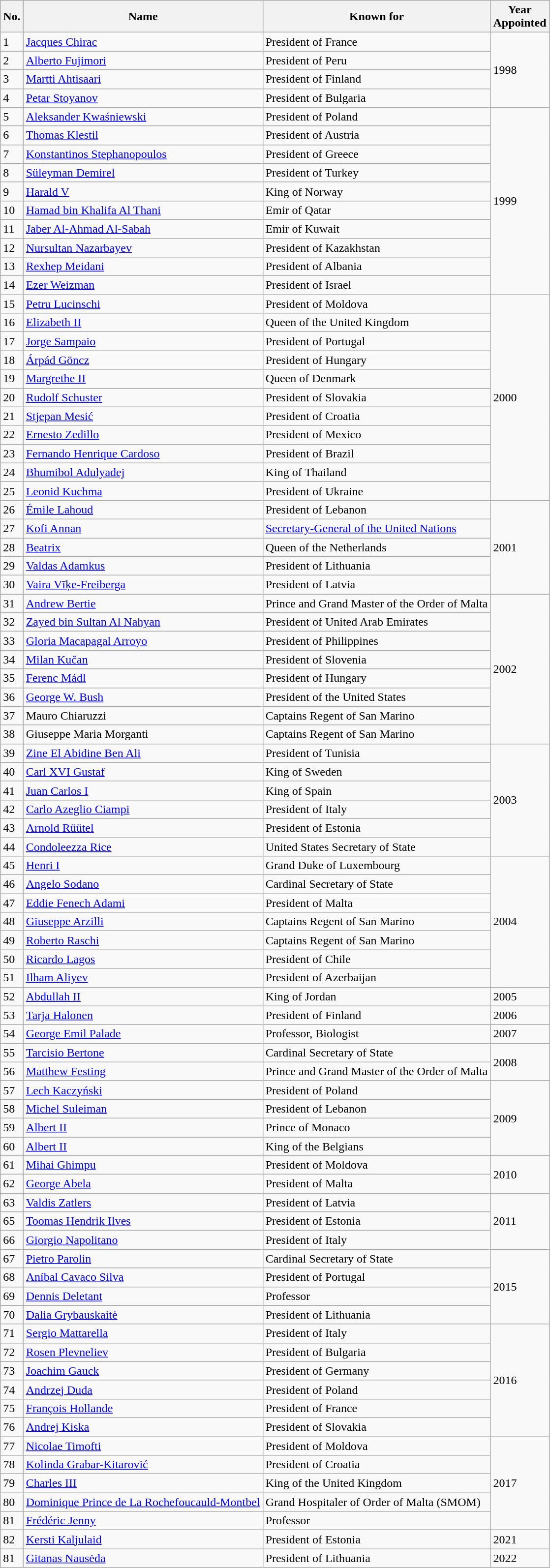<table class="wikitable sortable">
<tr>
<th>No.</th>
<th>Name</th>
<th>Known for</th>
<th>Year<br>Appointed</th>
</tr>
<tr>
<td>1</td>
<td> <a href='#'>Jacques Chirac</a></td>
<td>President of France</td>
<td rowspan=4>1998</td>
</tr>
<tr>
<td>2</td>
<td> <a href='#'>Alberto Fujimori</a></td>
<td>President of Peru</td>
</tr>
<tr>
<td>3</td>
<td> <a href='#'>Martti Ahtisaari</a></td>
<td>President of Finland</td>
</tr>
<tr>
<td>4</td>
<td> <a href='#'>Petar Stoyanov</a></td>
<td>President of Bulgaria</td>
</tr>
<tr>
<td>5</td>
<td> <a href='#'>Aleksander Kwaśniewski</a></td>
<td>President of Poland</td>
<td rowspan=10>1999</td>
</tr>
<tr>
<td>6</td>
<td> <a href='#'>Thomas Klestil</a></td>
<td>President of Austria</td>
</tr>
<tr>
<td>7</td>
<td> <a href='#'>Konstantinos Stephanopoulos</a></td>
<td>President of Greece</td>
</tr>
<tr>
<td>8</td>
<td> <a href='#'>Süleyman Demirel</a></td>
<td>President of Turkey</td>
</tr>
<tr>
<td>9</td>
<td> <a href='#'>Harald V</a></td>
<td>King of Norway</td>
</tr>
<tr>
<td>10</td>
<td> <a href='#'>Hamad bin Khalifa Al Thani</a></td>
<td>Emir of Qatar</td>
</tr>
<tr>
<td>11</td>
<td> <a href='#'>Jaber Al-Ahmad Al-Sabah</a></td>
<td>Emir of Kuwait</td>
</tr>
<tr>
<td>12</td>
<td> <a href='#'>Nursultan Nazarbayev</a></td>
<td>President of Kazakhstan</td>
</tr>
<tr>
<td>13</td>
<td> <a href='#'>Rexhep Meidani</a></td>
<td>President of Albania</td>
</tr>
<tr>
<td>14</td>
<td> <a href='#'>Ezer Weizman</a></td>
<td>President of Israel</td>
</tr>
<tr>
<td>15</td>
<td> <a href='#'>Petru Lucinschi</a></td>
<td>President of Moldova</td>
<td rowspan=11>2000</td>
</tr>
<tr>
<td>16</td>
<td> <a href='#'>Elizabeth II</a></td>
<td>Queen of the United Kingdom</td>
</tr>
<tr>
<td>17</td>
<td> <a href='#'>Jorge Sampaio</a></td>
<td>President of Portugal</td>
</tr>
<tr>
<td>18</td>
<td> <a href='#'>Árpád Göncz</a></td>
<td>President of Hungary</td>
</tr>
<tr>
<td>19</td>
<td> <a href='#'>Margrethe II</a></td>
<td>Queen of Denmark</td>
</tr>
<tr>
<td>20</td>
<td> <a href='#'>Rudolf Schuster</a></td>
<td>President of Slovakia</td>
</tr>
<tr>
<td>21</td>
<td> <a href='#'>Stjepan Mesić</a></td>
<td>President of Croatia</td>
</tr>
<tr>
<td>22</td>
<td> <a href='#'>Ernesto Zedillo</a></td>
<td>President of Mexico</td>
</tr>
<tr>
<td>23</td>
<td> <a href='#'>Fernando Henrique Cardoso</a></td>
<td>President of Brazil</td>
</tr>
<tr>
<td>24</td>
<td> <a href='#'>Bhumibol Adulyadej</a></td>
<td>King of Thailand</td>
</tr>
<tr>
<td>25</td>
<td> <a href='#'>Leonid Kuchma</a></td>
<td>President of Ukraine</td>
</tr>
<tr>
<td>26</td>
<td> <a href='#'>Émile Lahoud</a></td>
<td>President of Lebanon</td>
<td rowspan=5>2001</td>
</tr>
<tr>
<td>27</td>
<td> <a href='#'>Kofi Annan</a></td>
<td><a href='#'>Secretary-General of the United Nations</a></td>
</tr>
<tr>
<td>28</td>
<td> <a href='#'>Beatrix</a></td>
<td>Queen of the Netherlands</td>
</tr>
<tr>
<td>29</td>
<td> <a href='#'>Valdas Adamkus</a></td>
<td>President of Lithuania</td>
</tr>
<tr>
<td>30</td>
<td> <a href='#'>Vaira Vīķe-Freiberga</a></td>
<td>President of Latvia</td>
</tr>
<tr>
<td>31</td>
<td> <a href='#'>Andrew Bertie</a></td>
<td>Prince and Grand Master of the Order of Malta</td>
<td rowspan=8>2002</td>
</tr>
<tr>
<td>32</td>
<td> <a href='#'>Zayed bin Sultan Al Nahyan</a></td>
<td>President of United Arab Emirates</td>
</tr>
<tr>
<td>33</td>
<td> <a href='#'>Gloria Macapagal Arroyo</a></td>
<td>President of Philippines</td>
</tr>
<tr>
<td>34</td>
<td> <a href='#'>Milan Kučan</a></td>
<td>President of Slovenia</td>
</tr>
<tr>
<td>35</td>
<td> <a href='#'>Ferenc Mádl</a></td>
<td>President of Hungary</td>
</tr>
<tr>
<td>36</td>
<td> <a href='#'>George W. Bush</a></td>
<td>President of the United States</td>
</tr>
<tr>
<td>37</td>
<td> Mauro Chiaruzzi</td>
<td>Captains Regent of San Marino</td>
</tr>
<tr>
<td>38</td>
<td> Giuseppe Maria Morganti</td>
<td>Captains Regent of San Marino</td>
</tr>
<tr>
<td>39</td>
<td> <a href='#'>Zine El Abidine Ben Ali</a></td>
<td>President of Tunisia</td>
<td rowspan=6>2003</td>
</tr>
<tr>
<td>40</td>
<td> <a href='#'>Carl XVI Gustaf</a></td>
<td>King of Sweden</td>
</tr>
<tr>
<td>41</td>
<td> <a href='#'>Juan Carlos I</a></td>
<td>King of Spain</td>
</tr>
<tr>
<td>42</td>
<td> <a href='#'>Carlo Azeglio Ciampi</a></td>
<td>President of Italy</td>
</tr>
<tr>
<td>43</td>
<td> <a href='#'>Arnold Rüütel</a></td>
<td>President of Estonia</td>
</tr>
<tr>
<td>44</td>
<td> <a href='#'>Condoleezza Rice</a></td>
<td>United States Secretary of State</td>
</tr>
<tr>
<td>45</td>
<td> <a href='#'>Henri I</a></td>
<td>Grand Duke of Luxembourg</td>
<td rowspan=7>2004</td>
</tr>
<tr>
<td>46</td>
<td> <a href='#'>Angelo Sodano</a></td>
<td>Cardinal Secretary of State</td>
</tr>
<tr>
<td>47</td>
<td> <a href='#'>Eddie Fenech Adami</a></td>
<td>President of Malta</td>
</tr>
<tr>
<td>48</td>
<td> <a href='#'>Giuseppe Arzilli</a></td>
<td>Captains Regent of San Marino</td>
</tr>
<tr>
<td>49</td>
<td> <a href='#'>Roberto Raschi</a></td>
<td>Captains Regent of San Marino</td>
</tr>
<tr>
<td>50</td>
<td> <a href='#'>Ricardo Lagos</a></td>
<td>President of Chile</td>
</tr>
<tr>
<td>51</td>
<td> <a href='#'>Ilham Aliyev</a></td>
<td>President of Azerbaijan</td>
</tr>
<tr>
<td>52</td>
<td> <a href='#'>Abdullah II</a></td>
<td>King of Jordan</td>
<td>2005</td>
</tr>
<tr>
<td>53</td>
<td> <a href='#'>Tarja Halonen</a></td>
<td>President of Finland</td>
<td>2006</td>
</tr>
<tr>
<td>54</td>
<td> <a href='#'>George Emil Palade</a></td>
<td>Professor, Biologist</td>
<td>2007</td>
</tr>
<tr>
<td>55</td>
<td> <a href='#'>Tarcisio Bertone</a></td>
<td>Cardinal Secretary of State</td>
<td rowspan=2>2008</td>
</tr>
<tr>
<td>56</td>
<td> <a href='#'>Matthew Festing</a></td>
<td>Prince and Grand Master of the Order of Malta</td>
</tr>
<tr>
<td>57</td>
<td> <a href='#'>Lech Kaczyński</a></td>
<td>President of Poland</td>
<td rowspan=4>2009</td>
</tr>
<tr>
<td>58</td>
<td> <a href='#'>Michel Suleiman</a></td>
<td>President of Lebanon</td>
</tr>
<tr>
<td>59</td>
<td> <a href='#'>Albert II</a></td>
<td>Prince of Monaco</td>
</tr>
<tr>
<td>60</td>
<td> <a href='#'>Albert II</a></td>
<td>King of the Belgians</td>
</tr>
<tr>
<td>61</td>
<td> <a href='#'>Mihai Ghimpu</a></td>
<td>President of Moldova</td>
<td rowspan=2>2010</td>
</tr>
<tr>
<td>62</td>
<td> <a href='#'>George Abela</a></td>
<td>President of Malta</td>
</tr>
<tr>
<td>63</td>
<td> <a href='#'>Valdis Zatlers</a></td>
<td>President of Latvia</td>
<td rowspan=3>2011</td>
</tr>
<tr>
<td>65</td>
<td> <a href='#'>Toomas Hendrik Ilves</a></td>
<td>President of Estonia</td>
</tr>
<tr>
<td>66</td>
<td> <a href='#'>Giorgio Napolitano</a></td>
<td>President of Italy</td>
</tr>
<tr>
<td>67</td>
<td> <a href='#'>Pietro Parolin</a></td>
<td>Cardinal Secretary of State</td>
<td rowspan=4>2015</td>
</tr>
<tr>
<td>68</td>
<td> <a href='#'>Aníbal Cavaco Silva</a></td>
<td>President of Portugal</td>
</tr>
<tr>
<td>69</td>
<td> <a href='#'>Dennis Deletant</a></td>
<td>Professor</td>
</tr>
<tr>
<td>70</td>
<td> <a href='#'>Dalia Grybauskaitė</a></td>
<td>President of Lithuania</td>
</tr>
<tr>
<td>71</td>
<td> <a href='#'>Sergio Mattarella</a></td>
<td>President of Italy</td>
<td rowspan=6>2016</td>
</tr>
<tr>
<td>72</td>
<td> <a href='#'>Rosen Plevneliev</a></td>
<td>President of Bulgaria</td>
</tr>
<tr>
<td>73</td>
<td> <a href='#'>Joachim Gauck</a></td>
<td>President of Germany</td>
</tr>
<tr>
<td>74</td>
<td> <a href='#'>Andrzej Duda</a></td>
<td>President of Poland</td>
</tr>
<tr>
<td>75</td>
<td> <a href='#'>François Hollande</a></td>
<td>President of France</td>
</tr>
<tr>
<td>76</td>
<td> <a href='#'>Andrej Kiska</a></td>
<td>President of Slovakia</td>
</tr>
<tr>
<td>77</td>
<td> <a href='#'>Nicolae Timofti</a></td>
<td>President of Moldova</td>
<td rowspan="5">2017</td>
</tr>
<tr>
<td>78</td>
<td> <a href='#'>Kolinda Grabar-Kitarović</a></td>
<td>President of Croatia</td>
</tr>
<tr>
<td>79</td>
<td> <a href='#'>Charles III</a></td>
<td>King of the United Kingdom</td>
</tr>
<tr>
<td>80</td>
<td> <a href='#'>Dominique Prince de La Rochefoucauld-Montbel</a></td>
<td>Grand Hospitaler of Order of Malta (SMOM)</td>
</tr>
<tr>
<td>81</td>
<td> <a href='#'>Frédéric Jenny</a></td>
<td>Professor</td>
</tr>
<tr>
<td>82</td>
<td> <a href='#'>Kersti Kaljulaid</a></td>
<td>President of Estonia</td>
<td>2021</td>
</tr>
<tr>
<td>81</td>
<td> <a href='#'>Gitanas Nausėda</a></td>
<td>President of Lithuania</td>
<td>2022</td>
</tr>
</table>
